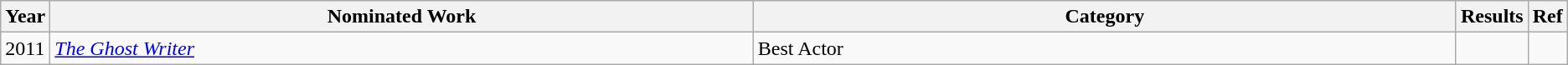<table class="wikitable">
<tr>
<th scope="col" style="width:1em;">Year</th>
<th scope="col" style="width:35em;">Nominated Work</th>
<th scope="col" style="width:35em;">Category</th>
<th scope="col" style="width:1em;">Results</th>
<th scope="col" style="width:1em;">Ref</th>
</tr>
<tr>
<td>2011</td>
<td><em><a href='#'>The Ghost Writer</a></em></td>
<td>Best Actor</td>
<td></td>
<td></td>
</tr>
</table>
